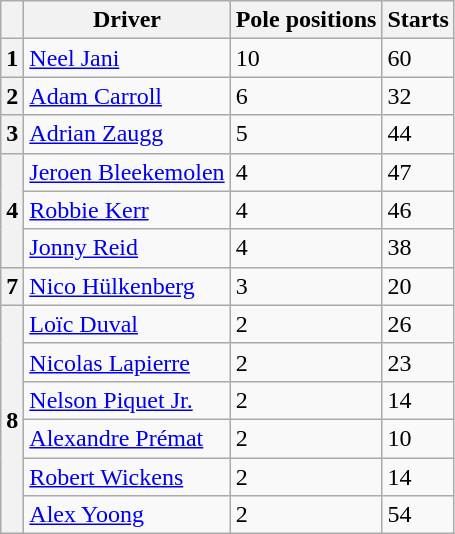<table class="wikitable">
<tr>
<th></th>
<th>Driver</th>
<th>Pole positions</th>
<th>Starts</th>
</tr>
<tr>
<th>1</th>
<td> <a href='#'>Neel Jani</a></td>
<td>10</td>
<td>60</td>
</tr>
<tr>
<th>2</th>
<td> <a href='#'>Adam Carroll</a></td>
<td>6</td>
<td>32</td>
</tr>
<tr>
<th>3</th>
<td> <a href='#'>Adrian Zaugg</a></td>
<td>5</td>
<td>44</td>
</tr>
<tr>
<th rowspan=3>4</th>
<td> <a href='#'>Jeroen Bleekemolen</a></td>
<td>4</td>
<td>47</td>
</tr>
<tr>
<td> <a href='#'>Robbie Kerr</a></td>
<td>4</td>
<td>46</td>
</tr>
<tr>
<td> <a href='#'>Jonny Reid</a></td>
<td>4</td>
<td>38</td>
</tr>
<tr>
<th>7</th>
<td> <a href='#'>Nico Hülkenberg</a></td>
<td>3</td>
<td>20</td>
</tr>
<tr>
<th rowspan=6>8</th>
<td> <a href='#'>Loïc Duval</a></td>
<td>2</td>
<td>26</td>
</tr>
<tr>
<td> <a href='#'>Nicolas Lapierre</a></td>
<td>2</td>
<td>23</td>
</tr>
<tr>
<td> <a href='#'>Nelson Piquet Jr.</a></td>
<td>2</td>
<td>14</td>
</tr>
<tr>
<td> <a href='#'>Alexandre Prémat</a></td>
<td>2</td>
<td>10</td>
</tr>
<tr>
<td> <a href='#'>Robert Wickens</a></td>
<td>2</td>
<td>14</td>
</tr>
<tr>
<td> <a href='#'>Alex Yoong</a></td>
<td>2</td>
<td>54</td>
</tr>
</table>
